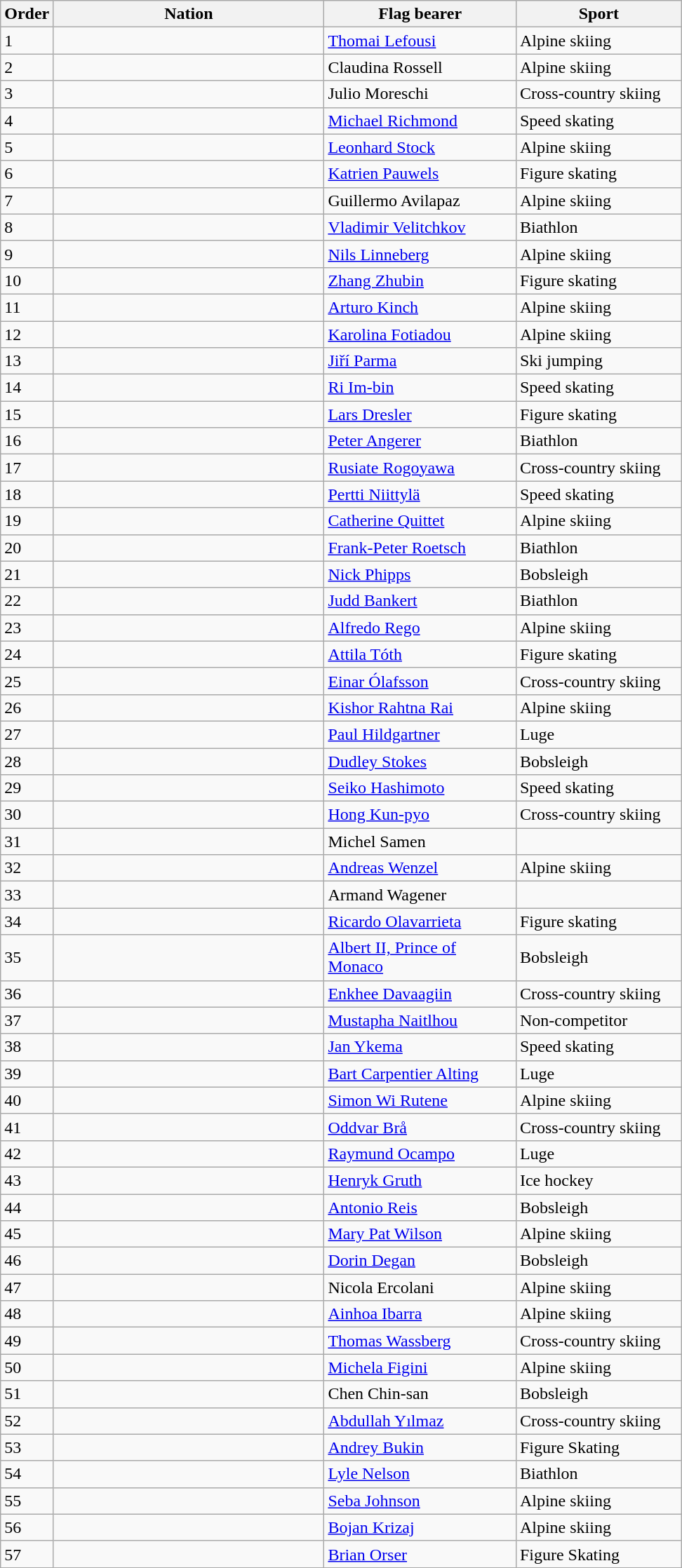<table class= "wikitable">
<tr>
<th width=25>Order</th>
<th width=250>Nation</th>
<th width=175>Flag bearer</th>
<th width=150>Sport</th>
</tr>
<tr>
<td>1</td>
<td></td>
<td><a href='#'>Thomai Lefousi</a></td>
<td>Alpine skiing</td>
</tr>
<tr>
<td>2</td>
<td></td>
<td>Claudina Rossell</td>
<td>Alpine skiing</td>
</tr>
<tr>
<td>3</td>
<td></td>
<td>Julio Moreschi</td>
<td>Cross-country skiing</td>
</tr>
<tr>
<td>4</td>
<td></td>
<td><a href='#'>Michael Richmond</a></td>
<td>Speed skating</td>
</tr>
<tr>
<td>5</td>
<td></td>
<td><a href='#'>Leonhard Stock</a></td>
<td>Alpine skiing</td>
</tr>
<tr>
<td>6</td>
<td></td>
<td><a href='#'>Katrien Pauwels</a></td>
<td>Figure skating</td>
</tr>
<tr>
<td>7</td>
<td></td>
<td>Guillermo Avilapaz</td>
<td>Alpine skiing</td>
</tr>
<tr>
<td>8</td>
<td></td>
<td><a href='#'>Vladimir Velitchkov</a></td>
<td>Biathlon</td>
</tr>
<tr>
<td>9</td>
<td></td>
<td><a href='#'>Nils Linneberg</a></td>
<td>Alpine skiing</td>
</tr>
<tr>
<td>10</td>
<td></td>
<td><a href='#'>Zhang Zhubin</a></td>
<td>Figure skating</td>
</tr>
<tr>
<td>11</td>
<td></td>
<td><a href='#'>Arturo Kinch</a></td>
<td>Alpine skiing</td>
</tr>
<tr>
<td>12</td>
<td></td>
<td><a href='#'>Karolina Fotiadou</a></td>
<td>Alpine skiing</td>
</tr>
<tr>
<td>13</td>
<td></td>
<td><a href='#'>Jiří Parma</a></td>
<td>Ski jumping</td>
</tr>
<tr>
<td>14</td>
<td></td>
<td><a href='#'>Ri Im-bin</a></td>
<td>Speed skating</td>
</tr>
<tr>
<td>15</td>
<td></td>
<td><a href='#'>Lars Dresler</a></td>
<td>Figure skating</td>
</tr>
<tr>
<td>16</td>
<td></td>
<td><a href='#'>Peter Angerer</a></td>
<td>Biathlon</td>
</tr>
<tr>
<td>17</td>
<td></td>
<td><a href='#'>Rusiate Rogoyawa</a></td>
<td>Cross-country skiing</td>
</tr>
<tr>
<td>18</td>
<td></td>
<td><a href='#'>Pertti Niittylä</a></td>
<td>Speed skating</td>
</tr>
<tr>
<td>19</td>
<td></td>
<td><a href='#'>Catherine Quittet</a></td>
<td>Alpine skiing</td>
</tr>
<tr>
<td>20</td>
<td></td>
<td><a href='#'>Frank-Peter Roetsch</a></td>
<td>Biathlon</td>
</tr>
<tr>
<td>21</td>
<td></td>
<td><a href='#'>Nick Phipps</a></td>
<td>Bobsleigh</td>
</tr>
<tr>
<td>22</td>
<td></td>
<td><a href='#'>Judd Bankert</a></td>
<td>Biathlon</td>
</tr>
<tr>
<td>23</td>
<td></td>
<td><a href='#'>Alfredo Rego</a></td>
<td>Alpine skiing</td>
</tr>
<tr>
<td>24</td>
<td></td>
<td><a href='#'>Attila Tóth</a></td>
<td>Figure skating</td>
</tr>
<tr>
<td>25</td>
<td></td>
<td><a href='#'>Einar Ólafsson</a></td>
<td>Cross-country skiing</td>
</tr>
<tr>
<td>26</td>
<td></td>
<td><a href='#'>Kishor Rahtna Rai</a></td>
<td>Alpine skiing</td>
</tr>
<tr>
<td>27</td>
<td></td>
<td><a href='#'>Paul Hildgartner</a></td>
<td>Luge</td>
</tr>
<tr>
<td>28</td>
<td></td>
<td><a href='#'>Dudley Stokes</a></td>
<td>Bobsleigh</td>
</tr>
<tr>
<td>29</td>
<td></td>
<td><a href='#'>Seiko Hashimoto</a></td>
<td>Speed skating</td>
</tr>
<tr>
<td>30</td>
<td></td>
<td><a href='#'>Hong Kun-pyo</a></td>
<td>Cross-country skiing</td>
</tr>
<tr>
<td>31</td>
<td></td>
<td>Michel Samen</td>
<td></td>
</tr>
<tr>
<td>32</td>
<td></td>
<td><a href='#'>Andreas Wenzel</a></td>
<td>Alpine skiing</td>
</tr>
<tr>
<td>33</td>
<td></td>
<td>Armand Wagener</td>
<td></td>
</tr>
<tr>
<td>34</td>
<td></td>
<td><a href='#'>Ricardo Olavarrieta</a></td>
<td>Figure skating</td>
</tr>
<tr>
<td>35</td>
<td></td>
<td><a href='#'>Albert II, Prince of Monaco</a></td>
<td>Bobsleigh</td>
</tr>
<tr>
<td>36</td>
<td></td>
<td><a href='#'>Enkhee Davaagiin</a></td>
<td>Cross-country skiing</td>
</tr>
<tr>
<td>37</td>
<td></td>
<td><a href='#'>Mustapha Naitlhou</a></td>
<td>Non-competitor</td>
</tr>
<tr>
<td>38</td>
<td></td>
<td><a href='#'>Jan Ykema</a></td>
<td>Speed skating</td>
</tr>
<tr>
<td>39</td>
<td></td>
<td><a href='#'>Bart Carpentier Alting</a></td>
<td>Luge</td>
</tr>
<tr>
<td>40</td>
<td></td>
<td><a href='#'>Simon Wi Rutene</a></td>
<td>Alpine skiing</td>
</tr>
<tr>
<td>41</td>
<td></td>
<td><a href='#'>Oddvar Brå</a></td>
<td>Cross-country skiing</td>
</tr>
<tr>
<td>42</td>
<td></td>
<td><a href='#'>Raymund Ocampo</a></td>
<td>Luge</td>
</tr>
<tr>
<td>43</td>
<td></td>
<td><a href='#'>Henryk Gruth</a></td>
<td>Ice hockey</td>
</tr>
<tr>
<td>44</td>
<td></td>
<td><a href='#'>Antonio Reis</a></td>
<td>Bobsleigh</td>
</tr>
<tr>
<td>45</td>
<td></td>
<td><a href='#'>Mary Pat Wilson</a></td>
<td>Alpine skiing</td>
</tr>
<tr>
<td>46</td>
<td></td>
<td><a href='#'>Dorin Degan</a></td>
<td>Bobsleigh</td>
</tr>
<tr>
<td>47</td>
<td></td>
<td>Nicola Ercolani</td>
<td>Alpine skiing</td>
</tr>
<tr>
<td>48</td>
<td></td>
<td><a href='#'>Ainhoa Ibarra</a></td>
<td>Alpine skiing</td>
</tr>
<tr>
<td>49</td>
<td></td>
<td><a href='#'>Thomas Wassberg</a></td>
<td>Cross-country skiing</td>
</tr>
<tr>
<td>50</td>
<td></td>
<td><a href='#'>Michela Figini</a></td>
<td>Alpine skiing</td>
</tr>
<tr>
<td>51</td>
<td></td>
<td>Chen Chin-san</td>
<td>Bobsleigh</td>
</tr>
<tr>
<td>52</td>
<td></td>
<td><a href='#'>Abdullah Yılmaz</a></td>
<td>Cross-country skiing</td>
</tr>
<tr>
<td>53</td>
<td></td>
<td><a href='#'>Andrey Bukin</a></td>
<td>Figure Skating</td>
</tr>
<tr>
<td>54</td>
<td></td>
<td><a href='#'>Lyle Nelson</a></td>
<td>Biathlon</td>
</tr>
<tr>
<td>55</td>
<td></td>
<td><a href='#'>Seba Johnson</a></td>
<td>Alpine skiing</td>
</tr>
<tr>
<td>56</td>
<td></td>
<td><a href='#'>Bojan Krizaj</a></td>
<td>Alpine skiing</td>
</tr>
<tr>
<td>57</td>
<td></td>
<td><a href='#'>Brian Orser</a></td>
<td>Figure Skating</td>
</tr>
</table>
